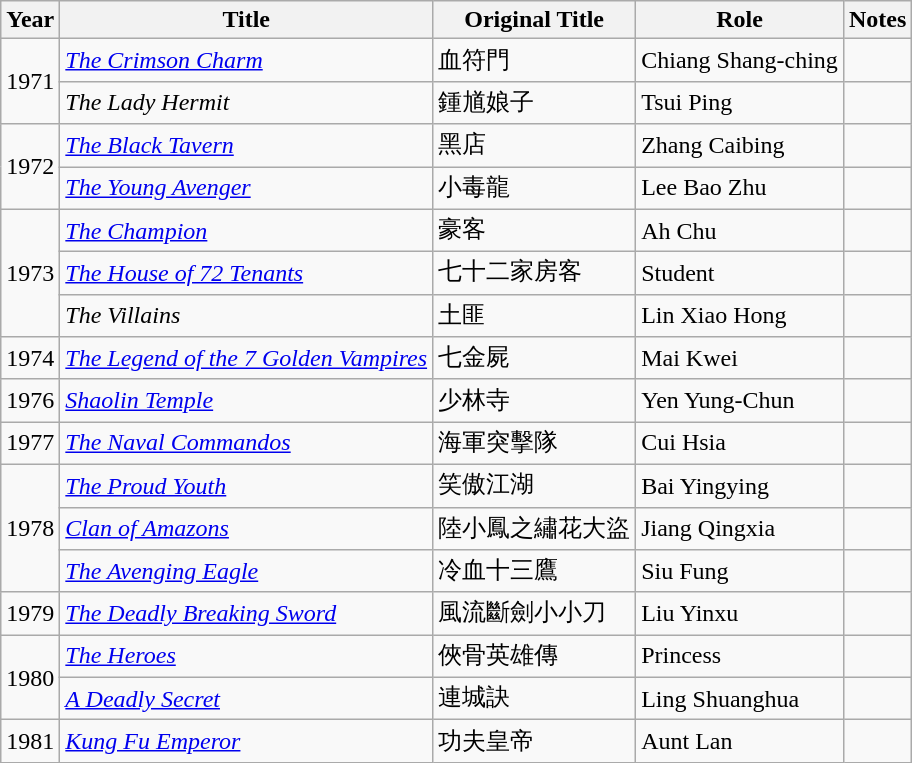<table class="wikitable sortable">
<tr>
<th>Year</th>
<th>Title</th>
<th>Original Title</th>
<th>Role</th>
<th>Notes</th>
</tr>
<tr>
<td rowspan="2">1971</td>
<td><em><a href='#'>The Crimson Charm</a></em></td>
<td>血符門</td>
<td>Chiang Shang-ching</td>
<td></td>
</tr>
<tr>
<td><em>The Lady Hermit</em></td>
<td>鍾馗娘子</td>
<td>Tsui Ping</td>
<td></td>
</tr>
<tr>
<td rowspan="2">1972</td>
<td><em><a href='#'>The Black Tavern</a></em></td>
<td>黑店</td>
<td>Zhang Caibing</td>
<td></td>
</tr>
<tr>
<td><em><a href='#'>The Young Avenger</a></em></td>
<td>小毒龍</td>
<td>Lee Bao Zhu</td>
<td></td>
</tr>
<tr>
<td rowspan="3">1973</td>
<td><em><a href='#'>The Champion</a></em></td>
<td>豪客</td>
<td>Ah Chu</td>
<td></td>
</tr>
<tr>
<td><em><a href='#'>The House of 72 Tenants</a></em></td>
<td>七十二家房客</td>
<td>Student</td>
<td></td>
</tr>
<tr>
<td><em>The Villains</em></td>
<td>土匪</td>
<td>Lin Xiao Hong</td>
<td></td>
</tr>
<tr>
<td>1974</td>
<td><em><a href='#'>The Legend of the 7 Golden Vampires</a></em></td>
<td>七金屍</td>
<td>Mai Kwei</td>
<td></td>
</tr>
<tr>
<td>1976</td>
<td><em><a href='#'>Shaolin Temple</a></em></td>
<td>少林寺</td>
<td>Yen Yung-Chun</td>
<td></td>
</tr>
<tr>
<td>1977</td>
<td><em><a href='#'>The Naval Commandos</a></em></td>
<td>海軍突擊隊</td>
<td>Cui Hsia</td>
<td></td>
</tr>
<tr>
<td rowspan="3">1978</td>
<td><em><a href='#'>The Proud Youth</a></em></td>
<td>笑傲江湖</td>
<td>Bai Yingying</td>
<td></td>
</tr>
<tr>
<td><em><a href='#'>Clan of Amazons</a></em></td>
<td>陸小鳳之繡花大盜</td>
<td>Jiang Qingxia</td>
<td></td>
</tr>
<tr>
<td><em><a href='#'>The Avenging Eagle</a></em></td>
<td>冷血十三鷹</td>
<td>Siu Fung</td>
<td></td>
</tr>
<tr>
<td>1979</td>
<td><em><a href='#'>The Deadly Breaking Sword</a></em></td>
<td>風流斷劍小小刀</td>
<td>Liu Yinxu</td>
<td></td>
</tr>
<tr>
<td rowspan="2">1980</td>
<td><em><a href='#'>The Heroes</a></em></td>
<td>俠骨英雄傳</td>
<td>Princess</td>
<td></td>
</tr>
<tr>
<td><em><a href='#'>A Deadly Secret</a></em></td>
<td>連城訣</td>
<td>Ling Shuanghua</td>
<td></td>
</tr>
<tr>
<td>1981</td>
<td><em><a href='#'>Kung Fu Emperor</a></em></td>
<td>功夫皇帝</td>
<td>Aunt Lan</td>
<td></td>
</tr>
</table>
